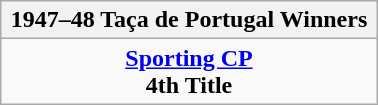<table class="wikitable" style="text-align: center; margin: 0 auto; width: 20%">
<tr>
<th>1947–48 Taça de Portugal Winners</th>
</tr>
<tr>
<td><strong><a href='#'>Sporting CP</a></strong><br><strong>4th Title</strong></td>
</tr>
</table>
